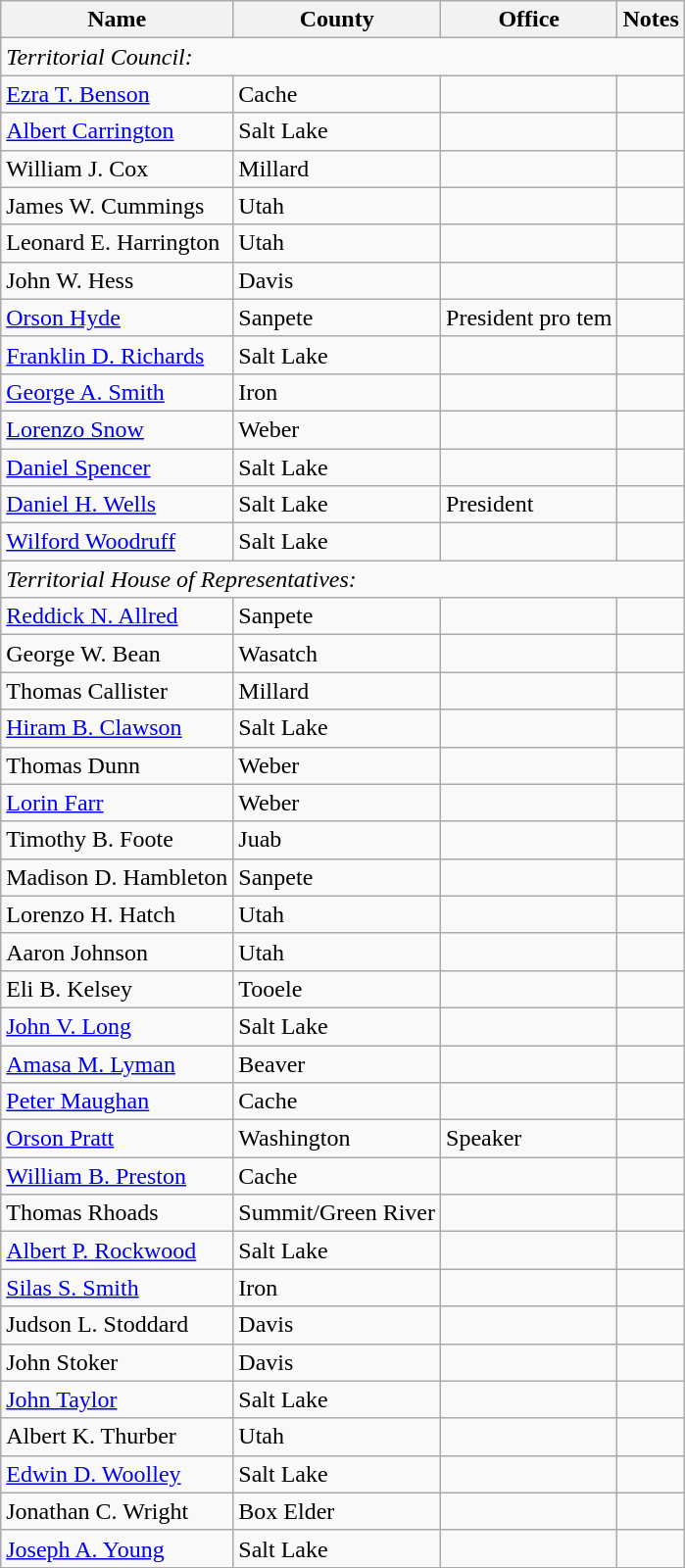<table class="wikitable">
<tr>
<th>Name</th>
<th>County</th>
<th>Office</th>
<th>Notes</th>
</tr>
<tr>
<td colspan=8><em>Territorial Council:</em></td>
</tr>
<tr>
<td><a href='#'>Ezra T. Benson</a></td>
<td>Cache</td>
<td></td>
<td></td>
</tr>
<tr>
<td><a href='#'>Albert Carrington</a></td>
<td>Salt Lake</td>
<td></td>
<td></td>
</tr>
<tr>
<td>William J. Cox</td>
<td>Millard</td>
<td></td>
<td></td>
</tr>
<tr>
<td>James W. Cummings</td>
<td>Utah</td>
<td></td>
<td></td>
</tr>
<tr>
<td>Leonard E. Harrington</td>
<td>Utah</td>
<td></td>
<td></td>
</tr>
<tr>
<td>John W. Hess</td>
<td>Davis</td>
<td></td>
<td></td>
</tr>
<tr>
<td><a href='#'>Orson Hyde</a></td>
<td>Sanpete</td>
<td>President pro tem</td>
<td></td>
</tr>
<tr>
<td><a href='#'>Franklin D. Richards</a></td>
<td>Salt Lake</td>
<td></td>
<td></td>
</tr>
<tr>
<td><a href='#'>George A. Smith</a></td>
<td>Iron</td>
<td></td>
<td></td>
</tr>
<tr>
<td><a href='#'>Lorenzo Snow</a></td>
<td>Weber</td>
<td></td>
<td></td>
</tr>
<tr>
<td><a href='#'>Daniel Spencer</a></td>
<td>Salt Lake</td>
<td></td>
<td></td>
</tr>
<tr>
<td><a href='#'>Daniel H. Wells</a></td>
<td>Salt Lake</td>
<td>President</td>
<td></td>
</tr>
<tr>
<td><a href='#'>Wilford Woodruff</a></td>
<td>Salt Lake</td>
<td></td>
<td></td>
</tr>
<tr>
<td colspan=8><em>Territorial House of Representatives:</em></td>
</tr>
<tr>
<td><a href='#'>Reddick N. Allred</a></td>
<td>Sanpete</td>
<td></td>
<td></td>
</tr>
<tr>
<td>George W. Bean</td>
<td>Wasatch</td>
<td></td>
<td></td>
</tr>
<tr>
<td>Thomas Callister</td>
<td>Millard</td>
<td></td>
<td></td>
</tr>
<tr>
<td><a href='#'>Hiram B. Clawson</a></td>
<td>Salt Lake</td>
<td></td>
<td></td>
</tr>
<tr>
<td>Thomas Dunn</td>
<td>Weber</td>
<td></td>
<td></td>
</tr>
<tr>
<td><a href='#'>Lorin Farr</a></td>
<td>Weber</td>
<td></td>
<td></td>
</tr>
<tr>
<td>Timothy B. Foote</td>
<td>Juab</td>
<td></td>
<td></td>
</tr>
<tr>
<td>Madison D. Hambleton</td>
<td>Sanpete</td>
<td></td>
<td></td>
</tr>
<tr>
<td>Lorenzo H. Hatch</td>
<td>Utah</td>
<td></td>
<td></td>
</tr>
<tr>
<td>Aaron Johnson</td>
<td>Utah</td>
<td></td>
<td></td>
</tr>
<tr>
<td>Eli B. Kelsey</td>
<td>Tooele</td>
<td></td>
<td></td>
</tr>
<tr>
<td><a href='#'>John V. Long</a></td>
<td>Salt Lake</td>
<td></td>
<td></td>
</tr>
<tr>
<td><a href='#'>Amasa M. Lyman</a></td>
<td>Beaver</td>
<td></td>
<td></td>
</tr>
<tr>
<td><a href='#'>Peter Maughan</a></td>
<td>Cache</td>
<td></td>
<td></td>
</tr>
<tr>
<td><a href='#'>Orson Pratt</a></td>
<td>Washington</td>
<td>Speaker</td>
<td></td>
</tr>
<tr>
<td><a href='#'>William B. Preston</a></td>
<td>Cache</td>
<td></td>
<td></td>
</tr>
<tr>
<td>Thomas Rhoads</td>
<td>Summit/Green River</td>
<td></td>
<td></td>
</tr>
<tr>
<td><a href='#'>Albert P. Rockwood</a></td>
<td>Salt Lake</td>
<td></td>
<td></td>
</tr>
<tr>
<td><a href='#'>Silas S. Smith</a></td>
<td>Iron</td>
<td></td>
<td></td>
</tr>
<tr>
<td>Judson L. Stoddard</td>
<td>Davis</td>
<td></td>
<td></td>
</tr>
<tr>
<td>John Stoker</td>
<td>Davis</td>
<td></td>
<td></td>
</tr>
<tr>
<td><a href='#'>John Taylor</a></td>
<td>Salt Lake</td>
<td></td>
<td></td>
</tr>
<tr>
<td>Albert K. Thurber</td>
<td>Utah</td>
<td></td>
<td></td>
</tr>
<tr>
<td><a href='#'>Edwin D. Woolley</a></td>
<td>Salt Lake</td>
<td></td>
<td></td>
</tr>
<tr>
<td>Jonathan C. Wright</td>
<td>Box Elder</td>
<td></td>
<td></td>
</tr>
<tr>
<td><a href='#'>Joseph A. Young</a></td>
<td>Salt Lake</td>
<td></td>
<td></td>
</tr>
<tr>
</tr>
</table>
